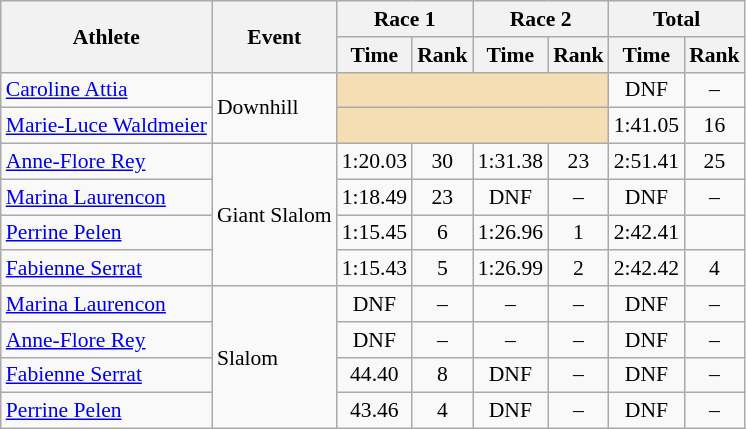<table class="wikitable" style="font-size:90%">
<tr>
<th rowspan="2">Athlete</th>
<th rowspan="2">Event</th>
<th colspan="2">Race 1</th>
<th colspan="2">Race 2</th>
<th colspan="2">Total</th>
</tr>
<tr>
<th>Time</th>
<th>Rank</th>
<th>Time</th>
<th>Rank</th>
<th>Time</th>
<th>Rank</th>
</tr>
<tr>
<td><a href='#'>Caroline Attia</a></td>
<td rowspan="2">Downhill</td>
<td colspan="4" bgcolor="wheat"></td>
<td align="center">DNF</td>
<td align="center">–</td>
</tr>
<tr>
<td><a href='#'>Marie-Luce Waldmeier</a></td>
<td colspan="4" bgcolor="wheat"></td>
<td align="center">1:41.05</td>
<td align="center">16</td>
</tr>
<tr>
<td><a href='#'>Anne-Flore Rey</a></td>
<td rowspan="4">Giant Slalom</td>
<td align="center">1:20.03</td>
<td align="center">30</td>
<td align="center">1:31.38</td>
<td align="center">23</td>
<td align="center">2:51.41</td>
<td align="center">25</td>
</tr>
<tr>
<td><a href='#'>Marina Laurencon</a></td>
<td align="center">1:18.49</td>
<td align="center">23</td>
<td align="center">DNF</td>
<td align="center">–</td>
<td align="center">DNF</td>
<td align="center">–</td>
</tr>
<tr>
<td><a href='#'>Perrine Pelen</a></td>
<td align="center">1:15.45</td>
<td align="center">6</td>
<td align="center">1:26.96</td>
<td align="center">1</td>
<td align="center">2:42.41</td>
<td align="center"></td>
</tr>
<tr>
<td><a href='#'>Fabienne Serrat</a></td>
<td align="center">1:15.43</td>
<td align="center">5</td>
<td align="center">1:26.99</td>
<td align="center">2</td>
<td align="center">2:42.42</td>
<td align="center">4</td>
</tr>
<tr>
<td><a href='#'>Marina Laurencon</a></td>
<td rowspan="4">Slalom</td>
<td align="center">DNF</td>
<td align="center">–</td>
<td align="center">–</td>
<td align="center">–</td>
<td align="center">DNF</td>
<td align="center">–</td>
</tr>
<tr>
<td><a href='#'>Anne-Flore Rey</a></td>
<td align="center">DNF</td>
<td align="center">–</td>
<td align="center">–</td>
<td align="center">–</td>
<td align="center">DNF</td>
<td align="center">–</td>
</tr>
<tr>
<td><a href='#'>Fabienne Serrat</a></td>
<td align="center">44.40</td>
<td align="center">8</td>
<td align="center">DNF</td>
<td align="center">–</td>
<td align="center">DNF</td>
<td align="center">–</td>
</tr>
<tr>
<td><a href='#'>Perrine Pelen</a></td>
<td align="center">43.46</td>
<td align="center">4</td>
<td align="center">DNF</td>
<td align="center">–</td>
<td align="center">DNF</td>
<td align="center">–</td>
</tr>
</table>
